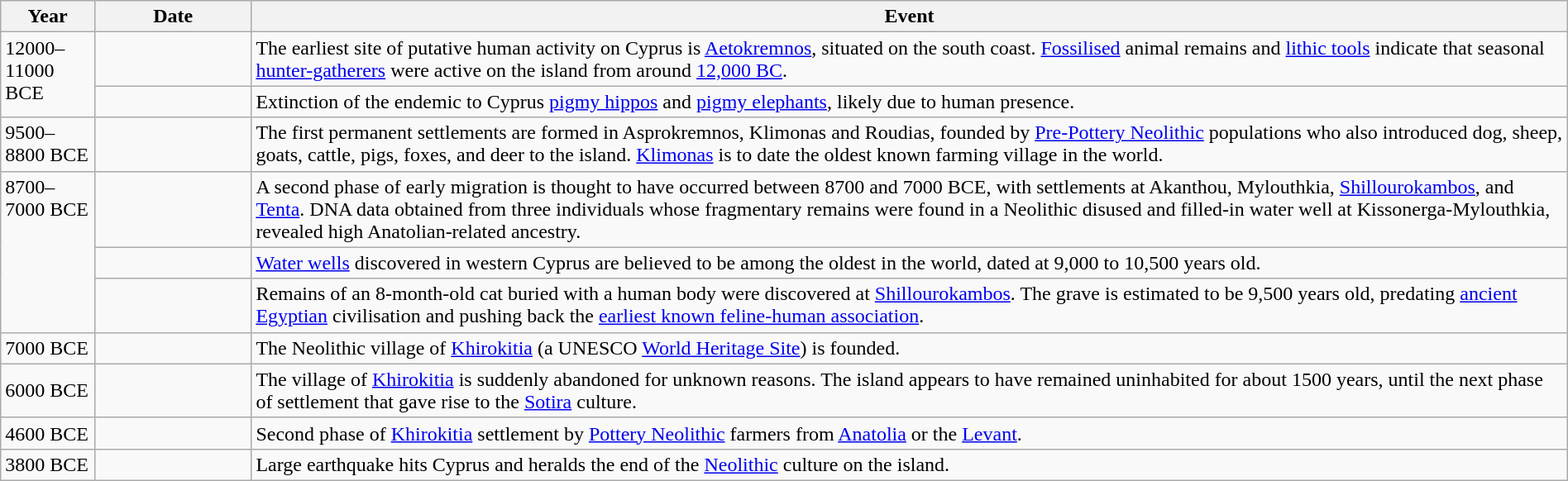<table class="wikitable" width="100%">
<tr>
<th style="width:6%">Year</th>
<th style="width:10%">Date</th>
<th>Event</th>
</tr>
<tr>
<td rowspan="2" style="vertical-align:top">12000–11000 BCE</td>
<td></td>
<td>The earliest site of putative human activity on Cyprus is <a href='#'>Aetokremnos</a>, situated on the south coast. <a href='#'>Fossilised</a> animal remains and <a href='#'>lithic tools</a> indicate that seasonal <a href='#'>hunter-gatherers</a> were active on the island from around <a href='#'>12,000 BC</a>.</td>
</tr>
<tr>
<td></td>
<td>Extinction of the endemic to Cyprus <a href='#'>pigmy hippos</a> and <a href='#'>pigmy elephants</a>, likely due to human presence.</td>
</tr>
<tr>
<td>9500–8800 BCE</td>
<td></td>
<td>The first permanent settlements are formed in Asprokremnos, Klimonas and Roudias, founded by <a href='#'>Pre-Pottery Neolithic</a> populations who also introduced dog, sheep, goats, cattle, pigs, foxes, and deer to the island. <a href='#'>Klimonas</a> is to date the oldest known farming village in the world.</td>
</tr>
<tr>
<td rowspan="3" style="vertical-align:top">8700–7000 BCE</td>
<td></td>
<td>A second phase of early migration is thought to have occurred between 8700 and 7000 BCE, with settlements at Akanthou, Mylouthkia, <a href='#'>Shillourokambos</a>, and <a href='#'>Tenta</a>. DNA data obtained from three individuals whose fragmentary remains were found in a Neolithic disused and filled-in water well at Kissonerga-Mylouthkia, revealed high Anatolian-related ancestry.</td>
</tr>
<tr>
<td></td>
<td><a href='#'>Water wells</a> discovered in western Cyprus are believed to be among the oldest in the world, dated at 9,000 to 10,500 years old.</td>
</tr>
<tr>
<td></td>
<td>Remains of an 8-month-old cat buried with a human body were discovered at <a href='#'>Shillourokambos</a>. The grave is estimated to be 9,500 years old, predating <a href='#'>ancient Egyptian</a> civilisation and pushing back the <a href='#'>earliest known feline-human association</a>.</td>
</tr>
<tr>
<td>7000 BCE</td>
<td></td>
<td>The Neolithic village of <a href='#'>Khirokitia</a> (a UNESCO <a href='#'>World Heritage Site</a>) is founded.</td>
</tr>
<tr>
<td>6000 BCE</td>
<td></td>
<td>The village of <a href='#'>Khirokitia</a> is suddenly abandoned for unknown reasons. The island appears to have remained uninhabited for about 1500 years, until the next phase of settlement that gave rise to the <a href='#'>Sotira</a> culture.</td>
</tr>
<tr>
<td>4600 BCE</td>
<td></td>
<td>Second phase of <a href='#'>Khirokitia</a> settlement by <a href='#'>Pottery Neolithic</a> farmers from <a href='#'>Anatolia</a> or the <a href='#'>Levant</a>.</td>
</tr>
<tr>
<td>3800 BCE</td>
<td></td>
<td>Large earthquake hits Cyprus and heralds the end of the <a href='#'>Neolithic</a> culture on the island.</td>
</tr>
</table>
